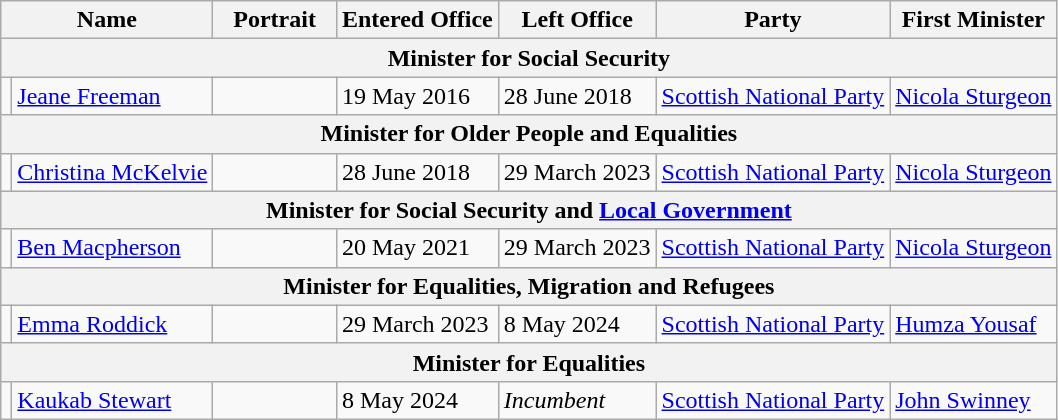<table class="wikitable" style="margin: 0 0 0 1em; background: #f9f9f9; border: 1px #aaaaaa solid; border-collapse: collapse; ">
<tr>
<th colspan="2">Name</th>
<th width=75>Portrait</th>
<th>Entered Office</th>
<th>Left Office</th>
<th>Party</th>
<th>First Minister</th>
</tr>
<tr>
<th colspan="8">Minister for Social Security</th>
</tr>
<tr>
<td></td>
<td><a href='#'>Jeane Freeman</a></td>
<td></td>
<td>19 May 2016</td>
<td>28 June 2018</td>
<td><a href='#'>Scottish National Party</a></td>
<td><a href='#'>Nicola Sturgeon</a></td>
</tr>
<tr>
<th colspan="8">Minister for Older People and Equalities</th>
</tr>
<tr>
<td></td>
<td><a href='#'>Christina McKelvie</a></td>
<td></td>
<td>28 June 2018</td>
<td>29 March 2023</td>
<td><a href='#'>Scottish National Party</a></td>
<td><a href='#'>Nicola Sturgeon</a></td>
</tr>
<tr>
<th colspan="8">Minister for Social Security and <a href='#'>Local Government</a></th>
</tr>
<tr>
<td></td>
<td><a href='#'>Ben Macpherson</a></td>
<td></td>
<td>20 May 2021</td>
<td>29 March 2023</td>
<td><a href='#'>Scottish National Party</a></td>
<td><a href='#'>Nicola Sturgeon</a></td>
</tr>
<tr>
<th colspan="8">Minister for Equalities, Migration and Refugees</th>
</tr>
<tr>
<td></td>
<td><a href='#'>Emma Roddick</a></td>
<td></td>
<td>29 March 2023</td>
<td>8 May 2024</td>
<td><a href='#'>Scottish National Party</a></td>
<td><a href='#'>Humza Yousaf</a></td>
</tr>
<tr>
<th colspan="8">Minister for Equalities</th>
</tr>
<tr>
<td></td>
<td><a href='#'>Kaukab Stewart</a></td>
<td></td>
<td>8 May 2024</td>
<td><em>Incumbent</em></td>
<td><a href='#'>Scottish National Party</a></td>
<td><a href='#'>John Swinney</a></td>
</tr>
</table>
